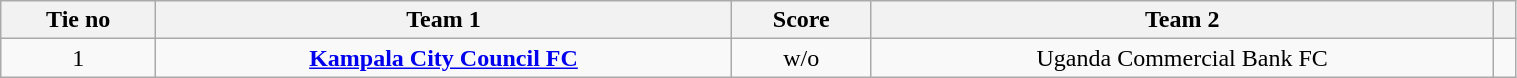<table class="wikitable" style="text-align:center; width:80%; font-size:100%">
<tr>
<th style= width="80px">Tie no</th>
<th style= width="300px">Team 1</th>
<th style= width="80px">Score</th>
<th style= width="300px">Team 2</th>
<th style= width="300px"></th>
</tr>
<tr>
<td>1</td>
<td><strong><a href='#'>Kampala City Council FC</a></strong></td>
<td>w/o</td>
<td>Uganda Commercial Bank FC</td>
<td></td>
</tr>
</table>
